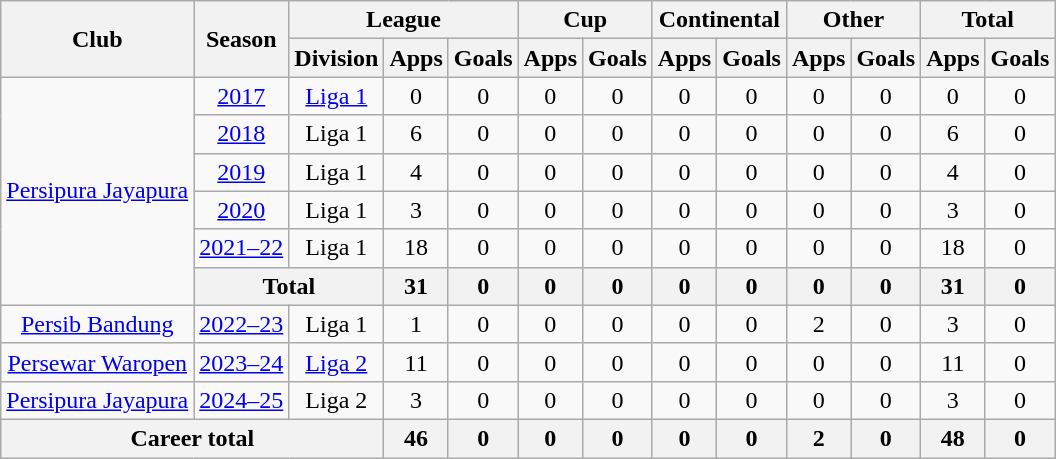<table class="wikitable" style="text-align:center">
<tr>
<th rowspan="2">Club</th>
<th rowspan="2">Season</th>
<th colspan="3">League</th>
<th colspan="2">Cup</th>
<th colspan="2">Continental</th>
<th colspan="2">Other</th>
<th colspan="2">Total</th>
</tr>
<tr>
<th>Division</th>
<th>Apps</th>
<th>Goals</th>
<th>Apps</th>
<th>Goals</th>
<th>Apps</th>
<th>Goals</th>
<th>Apps</th>
<th>Goals</th>
<th>Apps</th>
<th>Goals</th>
</tr>
<tr>
<td rowspan="6" valign="center"><a href='#'>Persipura Jayapura</a></td>
<td><a href='#'>2017</a></td>
<td rowspan="1" valign="center"><a href='#'>Liga 1</a></td>
<td>0</td>
<td>0</td>
<td>0</td>
<td>0</td>
<td>0</td>
<td>0</td>
<td>0</td>
<td>0</td>
<td>0</td>
<td>0</td>
</tr>
<tr>
<td><a href='#'>2018</a></td>
<td rowspan="1">Liga 1</td>
<td>6</td>
<td>0</td>
<td>0</td>
<td>0</td>
<td>0</td>
<td>0</td>
<td>0</td>
<td>0</td>
<td>6</td>
<td>0</td>
</tr>
<tr>
<td><a href='#'>2019</a></td>
<td rowspan="1">Liga 1</td>
<td>4</td>
<td>0</td>
<td>0</td>
<td>0</td>
<td>0</td>
<td>0</td>
<td>0</td>
<td>0</td>
<td>4</td>
<td>0</td>
</tr>
<tr>
<td><a href='#'>2020</a></td>
<td rowspan="1">Liga 1</td>
<td>3</td>
<td>0</td>
<td>0</td>
<td>0</td>
<td>0</td>
<td>0</td>
<td>0</td>
<td>0</td>
<td>3</td>
<td>0</td>
</tr>
<tr>
<td><a href='#'>2021–22</a></td>
<td rowspan="1">Liga 1</td>
<td>18</td>
<td>0</td>
<td>0</td>
<td>0</td>
<td>0</td>
<td>0</td>
<td>0</td>
<td>0</td>
<td>18</td>
<td>0</td>
</tr>
<tr>
<th colspan="2">Total</th>
<th>31</th>
<th>0</th>
<th>0</th>
<th>0</th>
<th>0</th>
<th>0</th>
<th>0</th>
<th>0</th>
<th>31</th>
<th>0</th>
</tr>
<tr>
<td rowspan="1"><a href='#'>Persib Bandung</a></td>
<td><a href='#'>2022–23</a></td>
<td rowspan="1">Liga 1</td>
<td>1</td>
<td>0</td>
<td>0</td>
<td>0</td>
<td>0</td>
<td>0</td>
<td>2</td>
<td>0</td>
<td>3</td>
<td>0</td>
</tr>
<tr>
<td rowspan="1" valign="center"><a href='#'>Persewar Waropen</a></td>
<td><a href='#'>2023–24</a></td>
<td rowspan="1" valign="center"><a href='#'>Liga 2</a></td>
<td>11</td>
<td>0</td>
<td>0</td>
<td>0</td>
<td>0</td>
<td>0</td>
<td>0</td>
<td>0</td>
<td>11</td>
<td>0</td>
</tr>
<tr>
<td rowspan="1" valign="center"><a href='#'>Persipura Jayapura</a></td>
<td><a href='#'>2024–25</a></td>
<td rowspan="1" valign="center">Liga 2</td>
<td>3</td>
<td>0</td>
<td>0</td>
<td>0</td>
<td>0</td>
<td>0</td>
<td>0</td>
<td>0</td>
<td>3</td>
<td>0</td>
</tr>
<tr>
<th colspan="3">Career total</th>
<th>46</th>
<th>0</th>
<th>0</th>
<th>0</th>
<th>0</th>
<th>0</th>
<th>2</th>
<th>0</th>
<th>48</th>
<th>0</th>
</tr>
</table>
